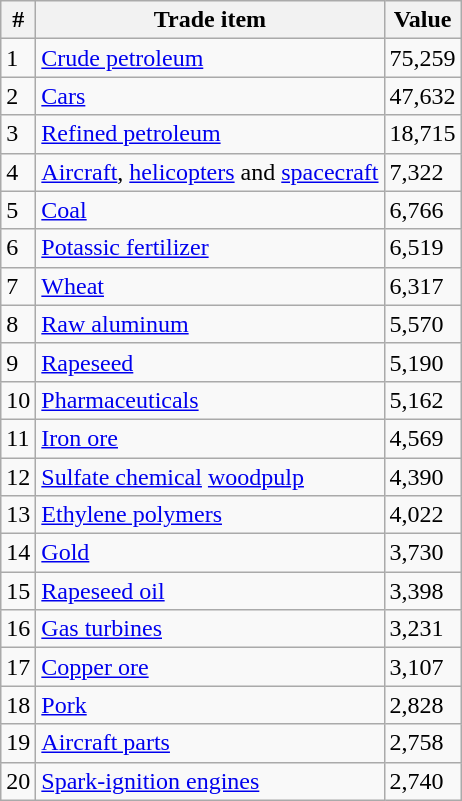<table class="wikitable sortable plainrowheads" ;">
<tr>
<th scope="col">#</th>
<th scope="col">Trade item</th>
<th scope="col">Value</th>
</tr>
<tr>
<td>1</td>
<td><a href='#'>Crude petroleum</a></td>
<td>75,259</td>
</tr>
<tr>
<td>2</td>
<td><a href='#'>Cars</a></td>
<td>47,632</td>
</tr>
<tr>
<td>3</td>
<td><a href='#'>Refined petroleum</a></td>
<td>18,715</td>
</tr>
<tr>
<td>4</td>
<td><a href='#'>Aircraft</a>, <a href='#'>helicopters</a> and <a href='#'>spacecraft</a></td>
<td>7,322</td>
</tr>
<tr>
<td>5</td>
<td><a href='#'>Coal</a></td>
<td>6,766</td>
</tr>
<tr>
<td>6</td>
<td><a href='#'>Potassic fertilizer</a></td>
<td>6,519</td>
</tr>
<tr>
<td>7</td>
<td><a href='#'>Wheat</a></td>
<td>6,317</td>
</tr>
<tr>
<td>8</td>
<td><a href='#'>Raw aluminum</a></td>
<td>5,570</td>
</tr>
<tr>
<td>9</td>
<td><a href='#'>Rapeseed</a></td>
<td>5,190</td>
</tr>
<tr>
<td>10</td>
<td><a href='#'>Pharmaceuticals</a></td>
<td>5,162</td>
</tr>
<tr>
<td>11</td>
<td><a href='#'>Iron ore</a></td>
<td>4,569</td>
</tr>
<tr>
<td>12</td>
<td><a href='#'>Sulfate chemical</a> <a href='#'>woodpulp</a></td>
<td>4,390</td>
</tr>
<tr>
<td>13</td>
<td><a href='#'>Ethylene polymers</a></td>
<td>4,022</td>
</tr>
<tr>
<td>14</td>
<td><a href='#'>Gold</a></td>
<td>3,730</td>
</tr>
<tr>
<td>15</td>
<td><a href='#'>Rapeseed oil</a></td>
<td>3,398</td>
</tr>
<tr>
<td>16</td>
<td><a href='#'>Gas turbines</a></td>
<td>3,231</td>
</tr>
<tr>
<td>17</td>
<td><a href='#'>Copper ore</a></td>
<td>3,107</td>
</tr>
<tr>
<td>18</td>
<td><a href='#'>Pork</a></td>
<td>2,828</td>
</tr>
<tr>
<td>19</td>
<td><a href='#'>Aircraft parts</a></td>
<td>2,758</td>
</tr>
<tr>
<td>20</td>
<td><a href='#'>Spark-ignition engines</a></td>
<td>2,740</td>
</tr>
</table>
